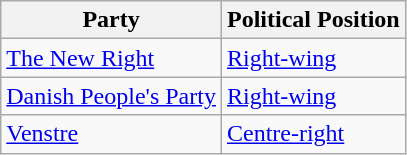<table class="wikitable mw-collapsible mw-collapsed">
<tr>
<th>Party</th>
<th>Political Position</th>
</tr>
<tr>
<td><a href='#'>The New Right</a></td>
<td><a href='#'>Right-wing</a></td>
</tr>
<tr>
<td><a href='#'>Danish People's Party</a></td>
<td><a href='#'>Right-wing</a></td>
</tr>
<tr>
<td><a href='#'>Venstre</a></td>
<td><a href='#'>Centre-right</a></td>
</tr>
</table>
